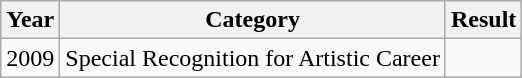<table class="wikitable">
<tr>
<th>Year</th>
<th>Category</th>
<th>Result</th>
</tr>
<tr>
<td>2009</td>
<td>Special Recognition for Artistic Career</td>
<td></td>
</tr>
</table>
